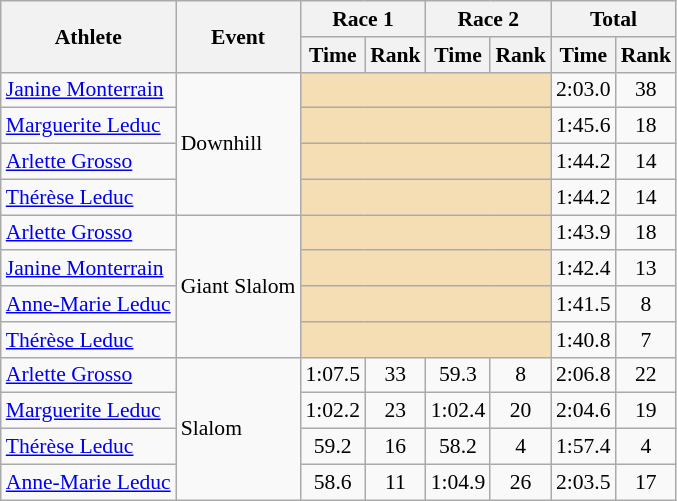<table class="wikitable" style="font-size:90%">
<tr>
<th rowspan="2">Athlete</th>
<th rowspan="2">Event</th>
<th colspan="2">Race 1</th>
<th colspan="2">Race 2</th>
<th colspan="2">Total</th>
</tr>
<tr>
<th>Time</th>
<th>Rank</th>
<th>Time</th>
<th>Rank</th>
<th>Time</th>
<th>Rank</th>
</tr>
<tr>
<td><a href='#'>Janine Monterrain</a></td>
<td rowspan="4">Downhill</td>
<td colspan="4" bgcolor="wheat"></td>
<td align="center">2:03.0</td>
<td align="center">38</td>
</tr>
<tr>
<td><a href='#'>Marguerite Leduc</a></td>
<td colspan="4" bgcolor="wheat"></td>
<td align="center">1:45.6</td>
<td align="center">18</td>
</tr>
<tr>
<td><a href='#'>Arlette Grosso</a></td>
<td colspan="4" bgcolor="wheat"></td>
<td align="center">1:44.2</td>
<td align="center">14</td>
</tr>
<tr>
<td><a href='#'>Thérèse Leduc</a></td>
<td colspan="4" bgcolor="wheat"></td>
<td align="center">1:44.2</td>
<td align="center">14</td>
</tr>
<tr>
<td><a href='#'>Arlette Grosso</a></td>
<td rowspan="4">Giant Slalom</td>
<td colspan="4" bgcolor="wheat"></td>
<td align="center">1:43.9</td>
<td align="center">18</td>
</tr>
<tr>
<td><a href='#'>Janine Monterrain</a></td>
<td colspan="4" bgcolor="wheat"></td>
<td align="center">1:42.4</td>
<td align="center">13</td>
</tr>
<tr>
<td><a href='#'>Anne-Marie Leduc</a></td>
<td colspan="4" bgcolor="wheat"></td>
<td align="center">1:41.5</td>
<td align="center">8</td>
</tr>
<tr>
<td><a href='#'>Thérèse Leduc</a></td>
<td colspan="4" bgcolor="wheat"></td>
<td align="center">1:40.8</td>
<td align="center">7</td>
</tr>
<tr>
<td><a href='#'>Arlette Grosso</a></td>
<td rowspan="4">Slalom</td>
<td align="center">1:07.5</td>
<td align="center">33</td>
<td align="center">59.3</td>
<td align="center">8</td>
<td align="center">2:06.8</td>
<td align="center">22</td>
</tr>
<tr>
<td><a href='#'>Marguerite Leduc</a></td>
<td align="center">1:02.2</td>
<td align="center">23</td>
<td align="center">1:02.4</td>
<td align="center">20</td>
<td align="center">2:04.6</td>
<td align="center">19</td>
</tr>
<tr>
<td><a href='#'>Thérèse Leduc</a></td>
<td align="center">59.2</td>
<td align="center">16</td>
<td align="center">58.2</td>
<td align="center">4</td>
<td align="center">1:57.4</td>
<td align="center">4</td>
</tr>
<tr>
<td><a href='#'>Anne-Marie Leduc</a></td>
<td align="center">58.6</td>
<td align="center">11</td>
<td align="center">1:04.9</td>
<td align="center">26</td>
<td align="center">2:03.5</td>
<td align="center">17</td>
</tr>
</table>
